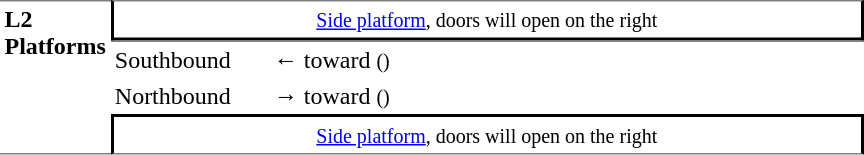<table table border=0 cellspacing=0 cellpadding=3>
<tr>
<td style="border-top:solid 1px gray;border-bottom:solid 1px gray;" width=50 rowspan=10 valign=top><strong>L2<br>Platforms</strong></td>
<td style="border-top:solid 1px gray;border-right:solid 2px black;border-left:solid 2px black;border-bottom:solid 2px black;text-align:center;" colspan=2><small><a href='#'>Side platform</a>, doors will open on the right</small></td>
</tr>
<tr>
<td style="border-bottom:solid 0px gray;border-top:solid 1px gray;" width=100>Southbound</td>
<td style="border-bottom:solid 0px gray;border-top:solid 1px gray;" width=390>←  toward  <small>()</small></td>
</tr>
<tr>
<td>Northbound</td>
<td>→  toward  <small>()</small></td>
</tr>
<tr>
<td style="border-top:solid 2px black;border-right:solid 2px black;border-left:solid 2px black;border-bottom:solid 1px gray;text-align:center;" colspan=2><small><a href='#'>Side platform</a>, doors will open on the right</small></td>
</tr>
</table>
